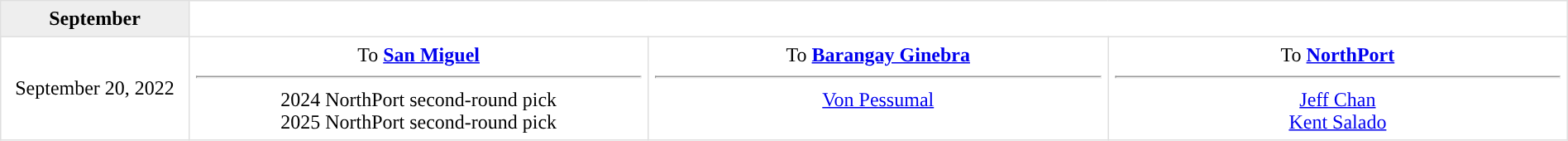<table border=1 style="border-collapse:collapse; text-align: center; width: 100%" bordercolor="#DFDFDF"  cellpadding="5">
<tr bgcolor="eeeeee">
<th>September</th>
</tr>
<tr>
<td style="width:12%">September 20, 2022</td>
<td style="width:29.3%" valign="top">To <strong><a href='#'>San Miguel</a></strong><hr>2024 NorthPort second-round pick<br>2025 NorthPort second-round pick</td>
<td style="width:29.3%" valign="top">To <strong><a href='#'>Barangay Ginebra</a></strong><hr><a href='#'>Von Pessumal</a></td>
<td style="width:29.3%" valign="top">To <strong><a href='#'>NorthPort</a></strong><hr><a href='#'>Jeff Chan</a><br><a href='#'>Kent Salado</a></td>
</tr>
</table>
